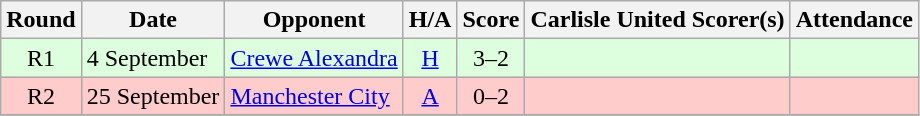<table class="wikitable" style="text-align:center">
<tr>
<th>Round</th>
<th>Date</th>
<th>Opponent</th>
<th>H/A</th>
<th>Score</th>
<th>Carlisle United Scorer(s)</th>
<th>Attendance</th>
</tr>
<tr bgcolor=#ddffdd>
<td>R1</td>
<td align=left>4 September</td>
<td align=left><a href='#'>Crewe Alexandra</a></td>
<td><a href='#'>H</a></td>
<td>3–2</td>
<td align=left></td>
<td></td>
</tr>
<tr bgcolor=#FFCCCC>
<td>R2</td>
<td align=left>25 September</td>
<td align=left><a href='#'>Manchester City</a></td>
<td><a href='#'>A</a></td>
<td>0–2</td>
<td align=left></td>
<td></td>
</tr>
<tr>
</tr>
</table>
